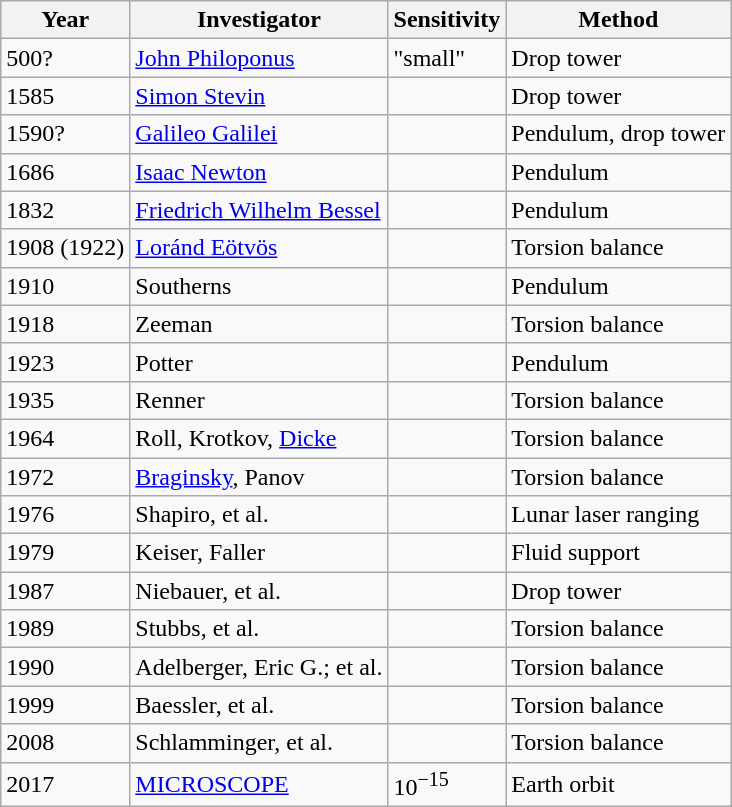<table class="wikitable">
<tr>
<th>Year</th>
<th>Investigator</th>
<th>Sensitivity</th>
<th>Method</th>
</tr>
<tr>
<td>500?</td>
<td><a href='#'>John Philoponus</a></td>
<td>"small"</td>
<td>Drop tower</td>
</tr>
<tr>
<td>1585</td>
<td><a href='#'>Simon Stevin</a></td>
<td></td>
<td>Drop tower</td>
</tr>
<tr>
<td>1590?</td>
<td><a href='#'>Galileo Galilei</a></td>
<td></td>
<td>Pendulum, drop tower</td>
</tr>
<tr>
<td>1686</td>
<td><a href='#'>Isaac Newton</a></td>
<td></td>
<td>Pendulum</td>
</tr>
<tr>
<td>1832</td>
<td><a href='#'>Friedrich Wilhelm Bessel</a></td>
<td></td>
<td>Pendulum</td>
</tr>
<tr>
<td>1908 (1922)</td>
<td><a href='#'>Loránd Eötvös</a></td>
<td></td>
<td>Torsion balance</td>
</tr>
<tr>
<td>1910</td>
<td>Southerns</td>
<td></td>
<td>Pendulum</td>
</tr>
<tr>
<td>1918</td>
<td>Zeeman</td>
<td></td>
<td>Torsion balance</td>
</tr>
<tr>
<td>1923</td>
<td>Potter</td>
<td></td>
<td>Pendulum</td>
</tr>
<tr>
<td>1935</td>
<td>Renner</td>
<td></td>
<td>Torsion balance</td>
</tr>
<tr>
<td>1964</td>
<td>Roll, Krotkov, <a href='#'>Dicke</a></td>
<td></td>
<td>Torsion balance</td>
</tr>
<tr>
<td>1972</td>
<td><a href='#'>Braginsky</a>, Panov</td>
<td></td>
<td>Torsion balance</td>
</tr>
<tr>
<td>1976</td>
<td>Shapiro, et al.</td>
<td></td>
<td>Lunar laser ranging</td>
</tr>
<tr>
<td>1979</td>
<td>Keiser, Faller</td>
<td></td>
<td>Fluid support</td>
</tr>
<tr>
<td>1987</td>
<td>Niebauer, et al.</td>
<td></td>
<td>Drop tower</td>
</tr>
<tr>
<td>1989</td>
<td>Stubbs, et al.</td>
<td></td>
<td>Torsion balance</td>
</tr>
<tr>
<td>1990</td>
<td>Adelberger, Eric G.; et al.</td>
<td></td>
<td>Torsion balance</td>
</tr>
<tr>
<td>1999</td>
<td>Baessler, et al.</td>
<td></td>
<td>Torsion balance</td>
</tr>
<tr>
<td>2008</td>
<td>Schlamminger, et al.</td>
<td></td>
<td>Torsion balance</td>
</tr>
<tr>
<td>2017</td>
<td><a href='#'>MICROSCOPE</a></td>
<td>10<sup>−15</sup></td>
<td>Earth orbit</td>
</tr>
</table>
